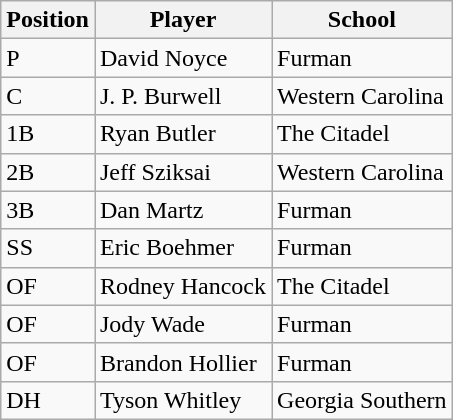<table class="wikitable">
<tr>
<th>Position</th>
<th>Player</th>
<th>School</th>
</tr>
<tr>
<td>P</td>
<td>David Noyce</td>
<td>Furman</td>
</tr>
<tr>
<td>C</td>
<td>J. P. Burwell</td>
<td>Western Carolina</td>
</tr>
<tr>
<td>1B</td>
<td>Ryan Butler</td>
<td>The Citadel</td>
</tr>
<tr>
<td>2B</td>
<td>Jeff Sziksai</td>
<td>Western Carolina</td>
</tr>
<tr>
<td>3B</td>
<td>Dan Martz</td>
<td>Furman</td>
</tr>
<tr>
<td>SS</td>
<td>Eric Boehmer</td>
<td>Furman</td>
</tr>
<tr>
<td>OF</td>
<td>Rodney Hancock</td>
<td>The Citadel</td>
</tr>
<tr>
<td>OF</td>
<td>Jody Wade</td>
<td>Furman</td>
</tr>
<tr>
<td>OF</td>
<td>Brandon Hollier</td>
<td>Furman</td>
</tr>
<tr>
<td>DH</td>
<td>Tyson Whitley</td>
<td>Georgia Southern</td>
</tr>
</table>
